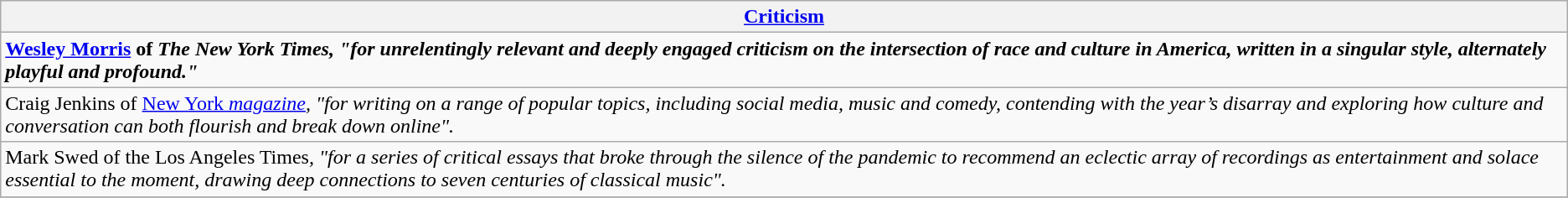<table class="wikitable" style="float:left; float:none;">
<tr>
<th><a href='#'>Criticism</a></th>
</tr>
<tr>
<td><strong><a href='#'>Wesley Morris</a> of <em>The New York Times<strong><em>, "for unrelentingly relevant and deeply engaged criticism on the intersection of race and culture in America, written in a singular style, alternately playful and profound."</td>
</tr>
<tr>
<td>Craig Jenkins of <a href='#'></em>New York<em> magazine</a>, "for writing on a range of popular topics, including social media, music and comedy, contending with the year’s disarray and exploring how culture and conversation can both flourish and break down online".</td>
</tr>
<tr>
<td>Mark Swed of the </em>Los Angeles Times<em>, "for a series of critical essays that broke through the silence of the pandemic to recommend an eclectic array of recordings as entertainment and solace essential to the moment, drawing deep connections to seven centuries of classical music".</td>
</tr>
<tr>
</tr>
</table>
